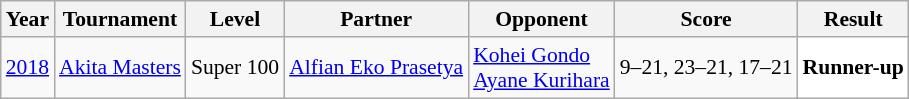<table class="sortable wikitable" style="font-size: 90%;">
<tr>
<th>Year</th>
<th>Tournament</th>
<th>Level</th>
<th>Partner</th>
<th>Opponent</th>
<th>Score</th>
<th>Result</th>
</tr>
<tr>
<td align="center"><a href='#'>2018</a></td>
<td align="left"><a href='#'>Akita Masters</a></td>
<td align="left">Super 100</td>
<td align="left"> <a href='#'>Alfian Eko Prasetya</a></td>
<td align="left"> <a href='#'>Kohei Gondo</a> <br>  <a href='#'>Ayane Kurihara</a></td>
<td align="left">9–21, 23–21, 17–21</td>
<td style="text-align:left; background:white"> <strong>Runner-up</strong></td>
</tr>
</table>
